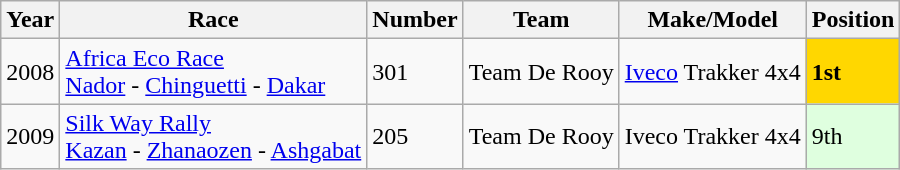<table class="wikitable">
<tr>
<th>Year</th>
<th>Race</th>
<th>Number</th>
<th>Team</th>
<th>Make/Model</th>
<th>Position</th>
</tr>
<tr>
<td>2008</td>
<td><a href='#'>Africa Eco Race</a><br> <a href='#'>Nador</a> -  <a href='#'>Chinguetti</a> -  <a href='#'>Dakar</a></td>
<td>301</td>
<td>Team De Rooy</td>
<td><a href='#'>Iveco</a> Trakker 4x4</td>
<td style="background:gold"><strong>1st</strong></td>
</tr>
<tr>
<td>2009</td>
<td><a href='#'>Silk Way Rally</a><br> <a href='#'>Kazan</a> -  <a href='#'>Zhanaozen</a> -  <a href='#'>Ashgabat</a></td>
<td>205</td>
<td>Team De Rooy</td>
<td>Iveco Trakker 4x4</td>
<td style="background:#dfffdf">9th</td>
</tr>
</table>
